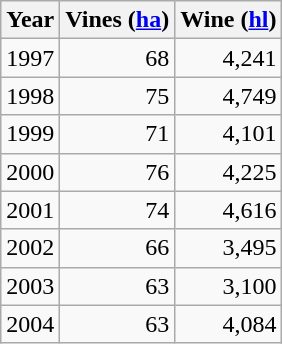<table class=wikitable>
<tr>
<th>Year</th>
<th>Vines (<a href='#'>ha</a>)</th>
<th>Wine (<a href='#'>hl</a>)</th>
</tr>
<tr>
<td align=right>1997</td>
<td align=right>68</td>
<td align=right>4,241</td>
</tr>
<tr>
<td align=right>1998</td>
<td align=right>75</td>
<td align=right>4,749</td>
</tr>
<tr>
<td align=right>1999</td>
<td align=right>71</td>
<td align=right>4,101</td>
</tr>
<tr>
<td align=right>2000</td>
<td align=right>76</td>
<td align=right>4,225</td>
</tr>
<tr>
<td align=right>2001</td>
<td align=right>74</td>
<td align=right>4,616</td>
</tr>
<tr>
<td align=right>2002</td>
<td align=right>66</td>
<td align=right>3,495</td>
</tr>
<tr>
<td align=right>2003</td>
<td align=right>63</td>
<td align=right>3,100</td>
</tr>
<tr>
<td align=right>2004</td>
<td align=right>63</td>
<td align=right>4,084</td>
</tr>
</table>
